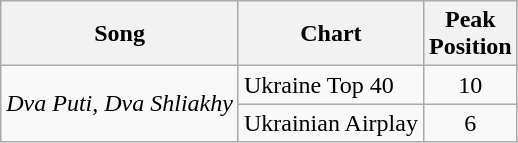<table class="wikitable">
<tr>
<th>Song</th>
<th>Chart</th>
<th>Peak<br>Position</th>
</tr>
<tr>
<td rowspan="2"><em>Dva Puti, Dva Shliakhy</em></td>
<td>Ukraine Top 40</td>
<td align="center">10</td>
</tr>
<tr>
<td>Ukrainian Airplay</td>
<td align="center">6</td>
</tr>
</table>
